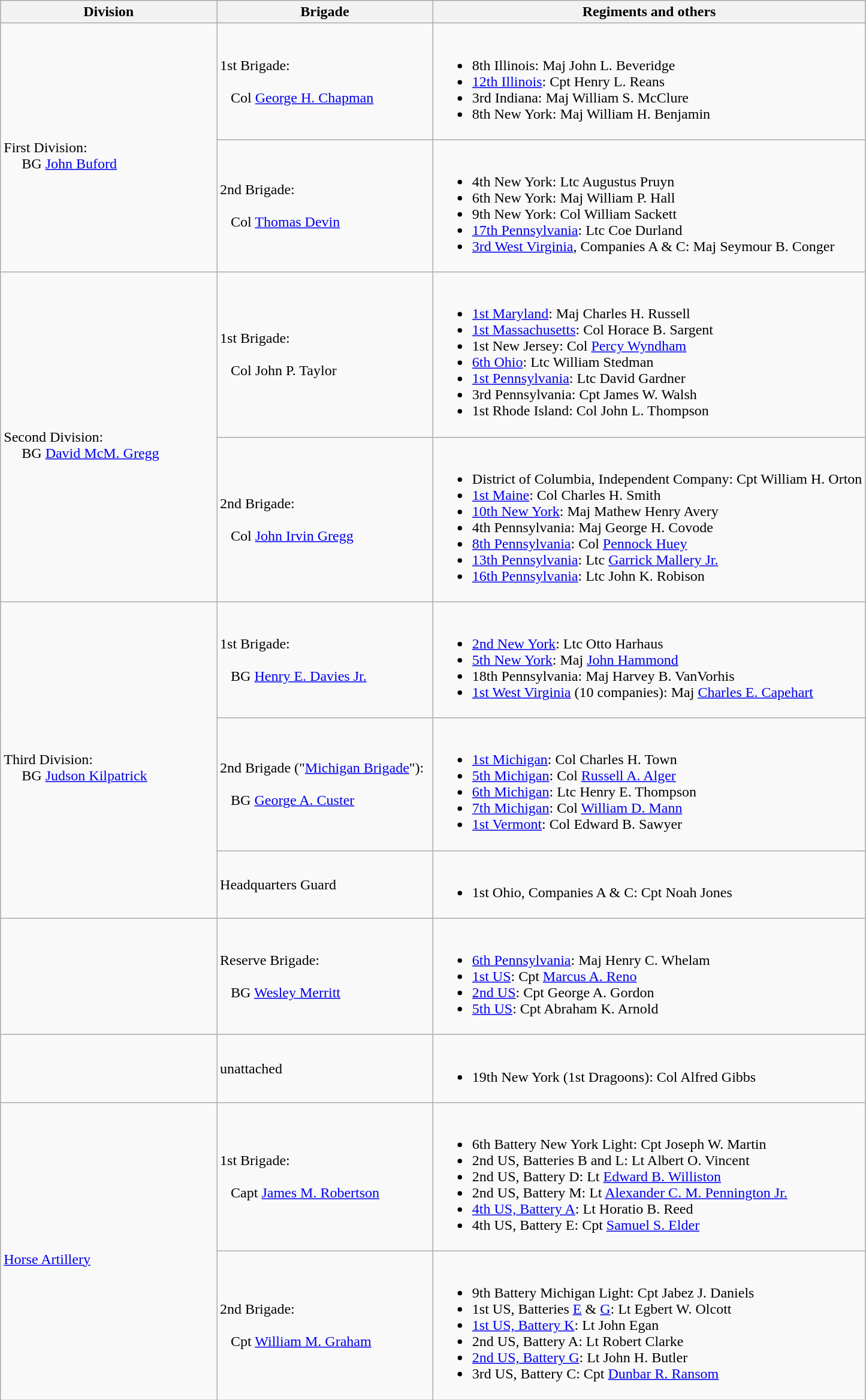<table class="wikitable">
<tr>
<th width=25%>Division</th>
<th width=25%>Brigade</th>
<th>Regiments and others</th>
</tr>
<tr>
<td rowspan=2><br>First Division:
<br>    
BG <a href='#'>John Buford</a></td>
<td>1st Brigade:<br><br>  
Col <a href='#'>George H. Chapman</a></td>
<td><br><ul><li>8th Illinois: Maj John L. Beveridge</li><li><a href='#'>12th Illinois</a>: Cpt Henry L. Reans</li><li>3rd Indiana: Maj William S. McClure</li><li>8th New York: Maj William H. Benjamin</li></ul></td>
</tr>
<tr>
<td>2nd Brigade:<br><br>  
Col <a href='#'>Thomas Devin</a></td>
<td><br><ul><li>4th New York: Ltc Augustus Pruyn</li><li>6th New York: Maj William P. Hall</li><li>9th New York: Col William Sackett</li><li><a href='#'>17th Pennsylvania</a>: Ltc Coe Durland</li><li><a href='#'>3rd West Virginia</a>, Companies A & C: Maj Seymour B. Conger</li></ul></td>
</tr>
<tr>
<td rowspan=2><br>Second Division:
<br>    
BG <a href='#'>David McM. Gregg</a></td>
<td>1st Brigade:<br><br>  
Col John P. Taylor</td>
<td><br><ul><li><a href='#'>1st Maryland</a>: Maj Charles H. Russell</li><li><a href='#'>1st Massachusetts</a>: Col Horace B. Sargent</li><li>1st New Jersey: Col <a href='#'>Percy Wyndham</a></li><li><a href='#'>6th Ohio</a>: Ltc William Stedman</li><li><a href='#'>1st Pennsylvania</a>: Ltc David Gardner</li><li>3rd Pennsylvania: Cpt James W. Walsh</li><li>1st Rhode Island: Col John L. Thompson</li></ul></td>
</tr>
<tr>
<td>2nd Brigade:<br><br>  
Col <a href='#'>John Irvin Gregg</a></td>
<td><br><ul><li>District of Columbia, Independent Company: Cpt William H. Orton</li><li><a href='#'>1st Maine</a>: Col Charles H. Smith</li><li><a href='#'>10th New York</a>: Maj Mathew Henry Avery</li><li>4th Pennsylvania: Maj George H. Covode</li><li><a href='#'>8th Pennsylvania</a>: Col <a href='#'>Pennock Huey</a></li><li><a href='#'>13th Pennsylvania</a>: Ltc <a href='#'>Garrick Mallery Jr.</a></li><li><a href='#'>16th Pennsylvania</a>: Ltc John K. Robison</li></ul></td>
</tr>
<tr>
<td rowspan=3><br>Third Division:
<br>    
BG <a href='#'>Judson Kilpatrick</a></td>
<td>1st Brigade:<br><br>  
BG <a href='#'>Henry E. Davies Jr.</a></td>
<td><br><ul><li><a href='#'>2nd New York</a>: Ltc Otto Harhaus</li><li><a href='#'>5th New York</a>: Maj <a href='#'>John Hammond</a></li><li>18th Pennsylvania: Maj Harvey B. VanVorhis</li><li><a href='#'>1st West Virginia</a> (10 companies): Maj <a href='#'>Charles E. Capehart</a></li></ul></td>
</tr>
<tr>
<td>2nd Brigade ("<a href='#'>Michigan Brigade</a>"):<br><br>  
BG <a href='#'>George A. Custer</a></td>
<td><br><ul><li><a href='#'>1st Michigan</a>: Col Charles H. Town</li><li><a href='#'>5th Michigan</a>: Col <a href='#'>Russell A. Alger</a></li><li><a href='#'>6th Michigan</a>: Ltc Henry E. Thompson</li><li><a href='#'>7th Michigan</a>: Col <a href='#'>William D. Mann</a></li><li><a href='#'>1st Vermont</a>: Col Edward B. Sawyer</li></ul></td>
</tr>
<tr>
<td>Headquarters Guard</td>
<td><br><ul><li>1st Ohio, Companies A & C: Cpt Noah Jones</li></ul></td>
</tr>
<tr>
<td rowspan=1></td>
<td>Reserve Brigade:<br><br>  
BG <a href='#'>Wesley Merritt</a></td>
<td><br><ul><li><a href='#'>6th Pennsylvania</a>: Maj Henry C. Whelam</li><li><a href='#'>1st US</a>: Cpt <a href='#'>Marcus A. Reno</a></li><li><a href='#'>2nd US</a>: Cpt George A. Gordon</li><li><a href='#'>5th US</a>: Cpt Abraham K. Arnold</li></ul></td>
</tr>
<tr>
<td rowspan=1></td>
<td>unattached</td>
<td><br><ul><li>19th New York (1st Dragoons): Col Alfred Gibbs</li></ul></td>
</tr>
<tr>
<td rowspan=2><br><a href='#'>Horse Artillery</a></td>
<td>1st Brigade:<br><br>  
Capt <a href='#'>James M. Robertson</a></td>
<td><br><ul><li>6th Battery New York Light: Cpt Joseph W. Martin</li><li>2nd US, Batteries B and L: Lt Albert O. Vincent</li><li>2nd US, Battery D: Lt <a href='#'>Edward B. Williston</a></li><li>2nd US, Battery M: Lt <a href='#'>Alexander C. M. Pennington Jr.</a></li><li><a href='#'>4th US, Battery A</a>: Lt Horatio B. Reed</li><li>4th US, Battery E: Cpt <a href='#'>Samuel S. Elder</a></li></ul></td>
</tr>
<tr>
<td>2nd Brigade:<br><br>  
Cpt <a href='#'>William M. Graham</a></td>
<td><br><ul><li>9th Battery Michigan Light: Cpt Jabez J. Daniels</li><li>1st US, Batteries <a href='#'>E</a> & <a href='#'>G</a>: Lt Egbert W. Olcott</li><li><a href='#'>1st US, Battery K</a>: Lt John Egan</li><li>2nd US, Battery A: Lt Robert Clarke</li><li><a href='#'>2nd US, Battery G</a>: Lt John H. Butler</li><li>3rd US, Battery C: Cpt <a href='#'>Dunbar R. Ransom</a></li></ul></td>
</tr>
</table>
